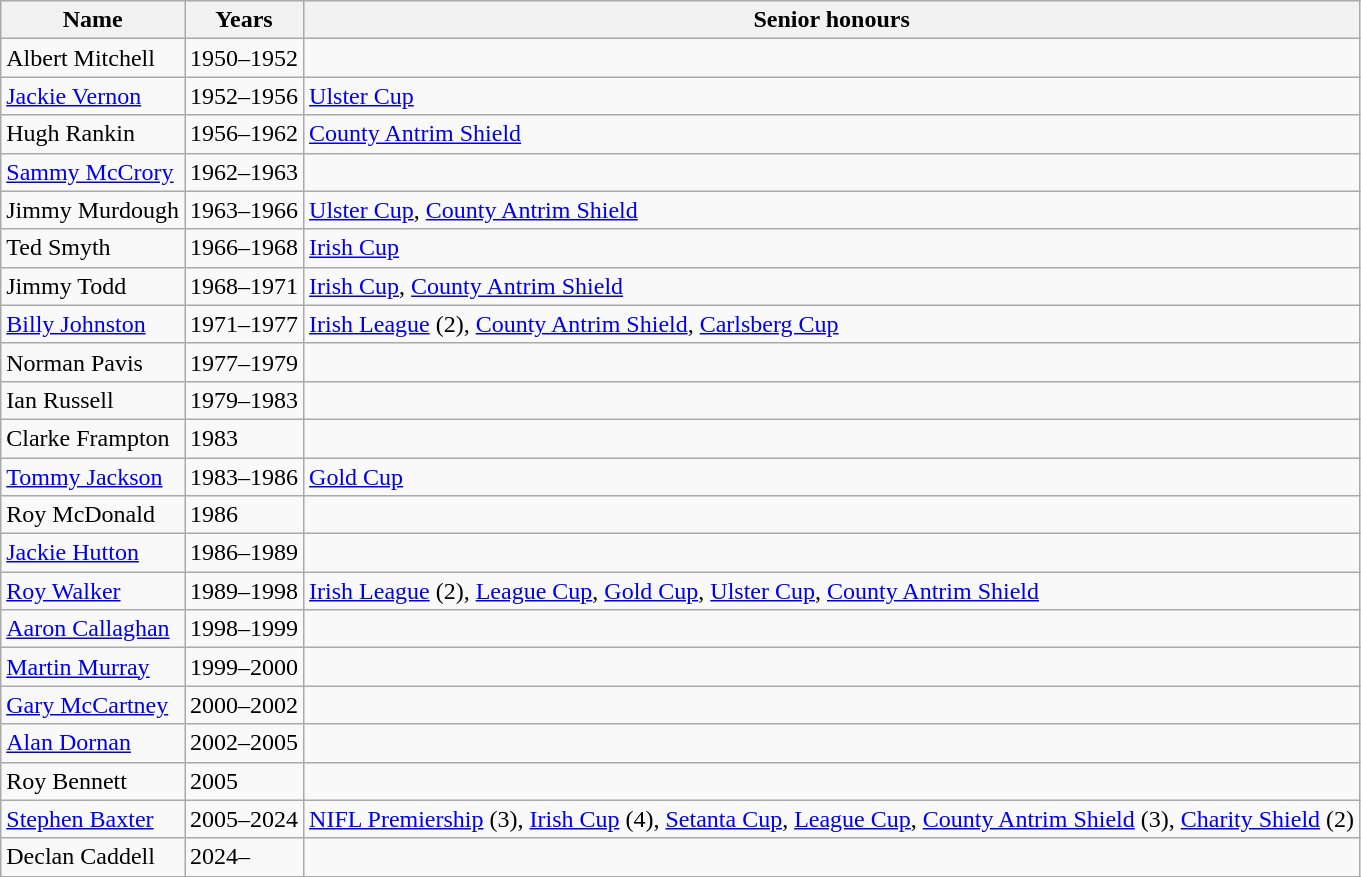<table class="wikitable" style="font-size:100%">
<tr>
<th>Name</th>
<th>Years</th>
<th>Senior honours</th>
</tr>
<tr>
<td> Albert Mitchell</td>
<td>1950–1952</td>
<td></td>
</tr>
<tr>
<td> <a href='#'>Jackie Vernon</a></td>
<td>1952–1956</td>
<td><a href='#'>Ulster Cup</a></td>
</tr>
<tr>
<td> Hugh Rankin</td>
<td>1956–1962</td>
<td><a href='#'>County Antrim Shield</a></td>
</tr>
<tr>
<td> <a href='#'>Sammy McCrory</a></td>
<td>1962–1963</td>
<td></td>
</tr>
<tr>
<td> Jimmy Murdough</td>
<td>1963–1966</td>
<td><a href='#'>Ulster Cup</a>, <a href='#'>County Antrim Shield</a></td>
</tr>
<tr>
<td> Ted Smyth</td>
<td>1966–1968</td>
<td><a href='#'>Irish Cup</a></td>
</tr>
<tr>
<td> Jimmy Todd</td>
<td>1968–1971</td>
<td><a href='#'>Irish Cup</a>, <a href='#'>County Antrim Shield</a></td>
</tr>
<tr>
<td> <a href='#'>Billy Johnston</a></td>
<td>1971–1977</td>
<td><a href='#'>Irish League</a> (2), <a href='#'>County Antrim Shield</a>, <a href='#'>Carlsberg Cup</a></td>
</tr>
<tr>
<td> Norman Pavis</td>
<td>1977–1979</td>
<td></td>
</tr>
<tr>
<td> Ian Russell</td>
<td>1979–1983</td>
<td></td>
</tr>
<tr>
<td> Clarke Frampton</td>
<td>1983</td>
<td></td>
</tr>
<tr>
<td> <a href='#'>Tommy Jackson</a></td>
<td>1983–1986</td>
<td><a href='#'>Gold Cup</a></td>
</tr>
<tr>
<td> Roy McDonald</td>
<td>1986</td>
<td></td>
</tr>
<tr>
<td> <a href='#'>Jackie Hutton</a></td>
<td>1986–1989</td>
<td></td>
</tr>
<tr>
<td> <a href='#'>Roy Walker</a></td>
<td>1989–1998</td>
<td><a href='#'>Irish League</a> (2), <a href='#'>League Cup</a>, <a href='#'>Gold Cup</a>, <a href='#'>Ulster Cup</a>, <a href='#'>County Antrim Shield</a></td>
</tr>
<tr>
<td> <a href='#'>Aaron Callaghan</a></td>
<td>1998–1999</td>
<td></td>
</tr>
<tr>
<td> <a href='#'>Martin Murray</a></td>
<td>1999–2000</td>
<td></td>
</tr>
<tr>
<td> <a href='#'>Gary McCartney</a></td>
<td>2000–2002</td>
<td></td>
</tr>
<tr>
<td> <a href='#'>Alan Dornan</a></td>
<td>2002–2005</td>
<td></td>
</tr>
<tr>
<td> Roy Bennett</td>
<td>2005</td>
<td></td>
</tr>
<tr>
<td> <a href='#'>Stephen Baxter</a></td>
<td>2005–2024</td>
<td><a href='#'>NIFL Premiership</a> (3), <a href='#'>Irish Cup</a> (4), <a href='#'>Setanta Cup</a>, <a href='#'>League Cup</a>, <a href='#'>County Antrim Shield</a> (3), <a href='#'>Charity Shield</a> (2)</td>
</tr>
<tr>
<td> Declan Caddell</td>
<td>2024–</td>
<td></td>
</tr>
<tr>
</tr>
</table>
